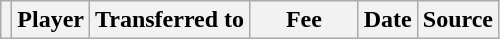<table class="wikitable plainrowheaders sortable">
<tr>
<th></th>
<th scope="col">Player</th>
<th>Transferred to</th>
<th style="width: 65px;">Fee</th>
<th scope="col">Date</th>
<th scope="col">Source</th>
</tr>
</table>
